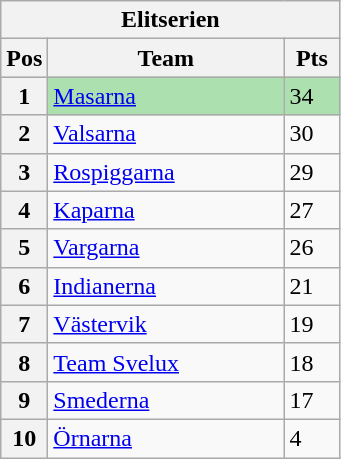<table class="wikitable">
<tr>
<th colspan="3">Elitserien</th>
</tr>
<tr>
<th width=20>Pos</th>
<th width=150>Team</th>
<th width=30>Pts</th>
</tr>
<tr style="background:#ACE1AF;">
<th>1</th>
<td><a href='#'>Masarna</a></td>
<td>34</td>
</tr>
<tr>
<th>2</th>
<td><a href='#'>Valsarna</a></td>
<td>30</td>
</tr>
<tr>
<th>3</th>
<td><a href='#'>Rospiggarna</a></td>
<td>29</td>
</tr>
<tr>
<th>4</th>
<td><a href='#'>Kaparna</a></td>
<td>27</td>
</tr>
<tr>
<th>5</th>
<td><a href='#'>Vargarna</a></td>
<td>26</td>
</tr>
<tr>
<th>6</th>
<td><a href='#'>Indianerna</a></td>
<td>21</td>
</tr>
<tr>
<th>7</th>
<td><a href='#'>Västervik</a></td>
<td>19</td>
</tr>
<tr>
<th>8</th>
<td><a href='#'>Team Svelux</a></td>
<td>18</td>
</tr>
<tr>
<th>9</th>
<td><a href='#'>Smederna</a></td>
<td>17</td>
</tr>
<tr>
<th>10</th>
<td><a href='#'>Örnarna</a></td>
<td>4</td>
</tr>
</table>
